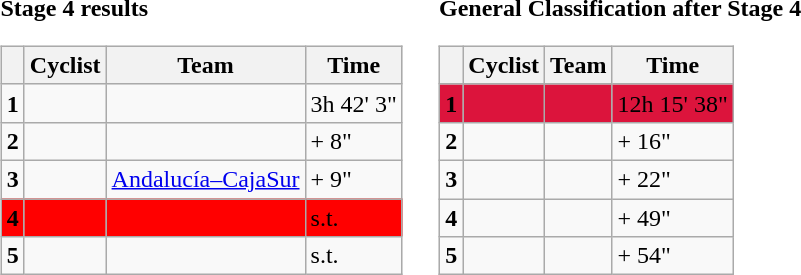<table>
<tr>
<td><strong>Stage 4 results</strong><br><table class="wikitable">
<tr>
<th></th>
<th>Cyclist</th>
<th>Team</th>
<th>Time</th>
</tr>
<tr>
<td><strong>1</strong></td>
<td></td>
<td></td>
<td>3h 42' 3"</td>
</tr>
<tr>
<td><strong>2</strong></td>
<td></td>
<td></td>
<td>+ 8"</td>
</tr>
<tr>
<td><strong>3</strong></td>
<td></td>
<td><a href='#'>Andalucía–CajaSur</a></td>
<td>+ 9"</td>
</tr>
<tr style="background:red">
<td><strong>4</strong></td>
<td></td>
<td></td>
<td>s.t.</td>
</tr>
<tr>
<td><strong>5</strong></td>
<td></td>
<td></td>
<td>s.t.</td>
</tr>
</table>
</td>
<td></td>
<td><strong>General Classification after Stage 4</strong><br><table class="wikitable">
<tr>
<th></th>
<th>Cyclist</th>
<th>Team</th>
<th>Time</th>
</tr>
<tr style="background:crimson">
<td><strong>1</strong></td>
<td></td>
<td></td>
<td>12h 15' 38"</td>
</tr>
<tr>
<td><strong>2</strong></td>
<td></td>
<td></td>
<td>+ 16"</td>
</tr>
<tr>
<td><strong>3</strong></td>
<td></td>
<td></td>
<td>+ 22"</td>
</tr>
<tr>
<td><strong>4</strong></td>
<td></td>
<td></td>
<td>+ 49"</td>
</tr>
<tr>
<td><strong>5</strong></td>
<td></td>
<td></td>
<td>+ 54"</td>
</tr>
</table>
</td>
</tr>
</table>
